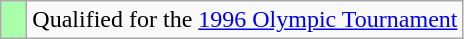<table class="wikitable">
<tr>
<td width=10px bgcolor="#aaffaa"></td>
<td>Qualified for the <a href='#'>1996 Olympic Tournament</a></td>
</tr>
</table>
